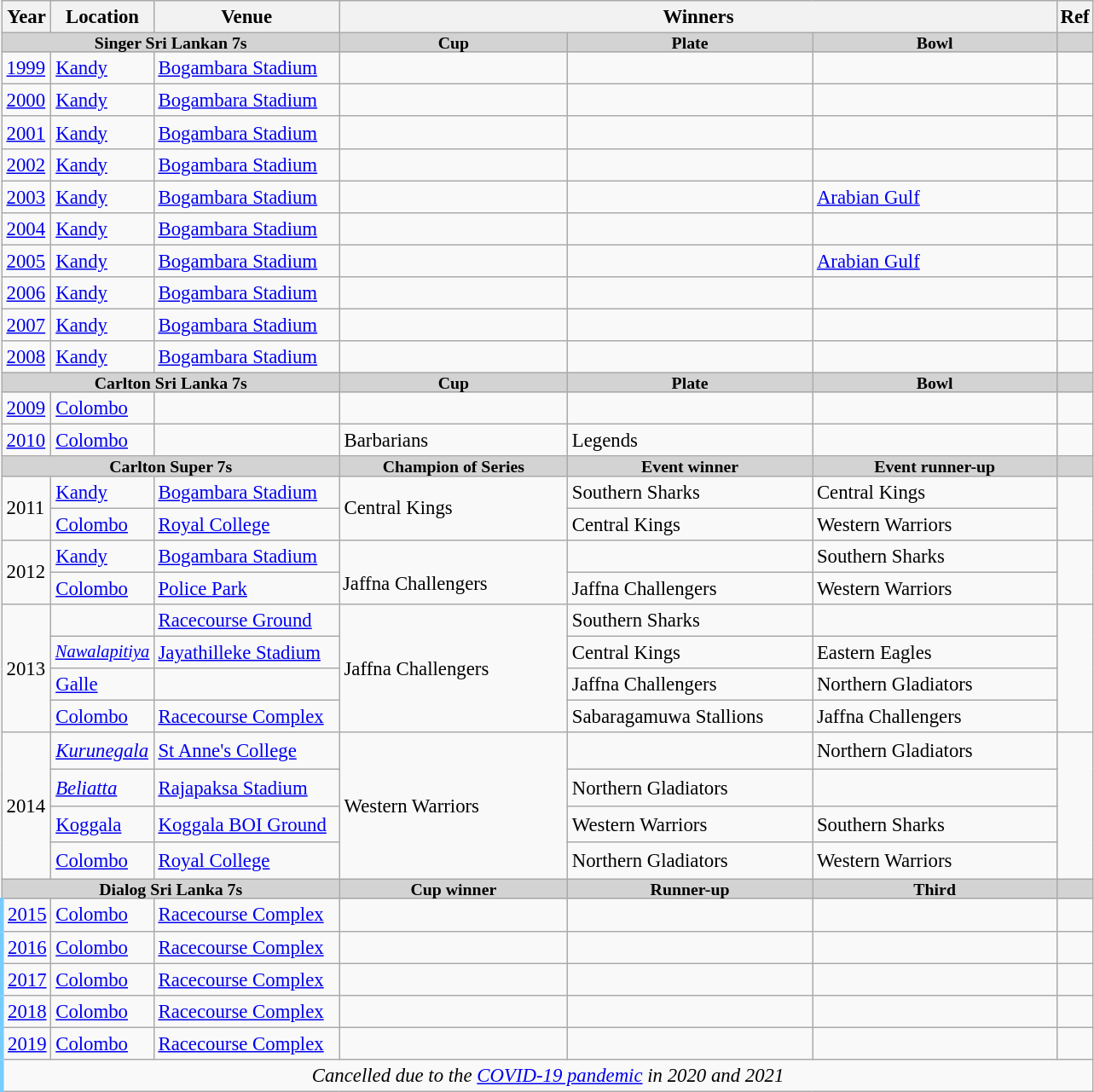<table class="wikitable" style="font-size:95%;">
<tr>
<th>Year</th>
<th>Location</th>
<th style=width:9.1em;">Venue</th>
<th colspan="3">Winners</th>
<th style="padding:2px;">Ref</th>
</tr>
<tr bgcolor=lightgrey style="line-height:9px; font-size:87%;">
<td colspan=3 align=center style="font-weight:bold;">Singer Sri Lankan 7s</td>
<td align=center style="width:13em; font-weight:bold;">Cup</td>
<td align=center style="width:14em; font-weight:bold;">Plate</td>
<td align=center style="width:14em; font-weight:bold;">Bowl</td>
<td></td>
</tr>
<tr>
<td><a href='#'>1999</a></td>
<td><a href='#'>Kandy</a></td>
<td><a href='#'>Bogambara Stadium</a></td>
<td></td>
<td></td>
<td></td>
<td align=center></td>
</tr>
<tr>
<td><a href='#'>2000</a></td>
<td><a href='#'>Kandy</a></td>
<td><a href='#'>Bogambara Stadium</a></td>
<td></td>
<td></td>
<td></td>
<td align=center></td>
</tr>
<tr>
<td><a href='#'>2001</a></td>
<td><a href='#'>Kandy</a></td>
<td><a href='#'>Bogambara Stadium</a></td>
<td></td>
<td></td>
<td></td>
<td align=center></td>
</tr>
<tr>
<td><a href='#'>2002</a></td>
<td><a href='#'>Kandy</a></td>
<td><a href='#'>Bogambara Stadium</a></td>
<td></td>
<td></td>
<td></td>
<td align=center></td>
</tr>
<tr>
<td><a href='#'>2003</a></td>
<td><a href='#'>Kandy</a></td>
<td><a href='#'>Bogambara Stadium</a></td>
<td></td>
<td></td>
<td> <a href='#'>Arabian Gulf</a></td>
<td align=center></td>
</tr>
<tr>
<td><a href='#'>2004</a></td>
<td><a href='#'>Kandy</a></td>
<td><a href='#'>Bogambara Stadium</a></td>
<td></td>
<td></td>
<td></td>
<td align=center></td>
</tr>
<tr>
<td><a href='#'>2005</a></td>
<td><a href='#'>Kandy</a></td>
<td><a href='#'>Bogambara Stadium</a></td>
<td></td>
<td></td>
<td> <a href='#'>Arabian Gulf</a></td>
<td align=center></td>
</tr>
<tr>
<td><a href='#'>2006</a></td>
<td><a href='#'>Kandy</a></td>
<td><a href='#'>Bogambara Stadium</a></td>
<td></td>
<td></td>
<td></td>
<td align=center></td>
</tr>
<tr>
<td><a href='#'>2007</a></td>
<td><a href='#'>Kandy</a></td>
<td><a href='#'>Bogambara Stadium</a></td>
<td></td>
<td></td>
<td></td>
<td align=center></td>
</tr>
<tr>
<td><a href='#'>2008</a></td>
<td><a href='#'>Kandy</a></td>
<td><a href='#'>Bogambara Stadium</a></td>
<td></td>
<td></td>
<td></td>
<td align=center></td>
</tr>
<tr bgcolor=lightgrey style="line-height:9px; font-size:87%;">
<td colspan=3 align=center style="font-weight:bold;">Carlton Sri Lanka 7s</td>
<td align=center style="font-weight:bold;">Cup</td>
<td align=center style="font-weight:bold;">Plate</td>
<td align=center style="font-weight:bold;">Bowl</td>
<td></td>
</tr>
<tr>
<td><a href='#'>2009</a></td>
<td><a href='#'>Colombo</a></td>
<td style="padding-left:2px;padding-right:0;"></td>
<td></td>
<td></td>
<td></td>
<td align=center></td>
</tr>
<tr>
<td><a href='#'>2010</a></td>
<td><a href='#'>Colombo</a></td>
<td style="padding-left:2px;padding-right:0;"></td>
<td> Barbarians</td>
<td> Legends</td>
<td></td>
<td align=center></td>
</tr>
<tr bgcolor=lightgrey style="line-height:9px; font-size:87%;">
<td colspan=3 align=center style="font-weight:bold;">Carlton Super 7s</td>
<td align=center style="font-weight:bold;">Champion of Series</td>
<td align=center style="font-weight:bold;">Event winner</td>
<td align=center style="font-weight:bold;">Event runner-up</td>
<td></td>
</tr>
<tr>
<td rowspan="2">2011</td>
<td><a href='#'>Kandy</a></td>
<td><a href='#'>Bogambara Stadium</a></td>
<td rowspan="2"> Central Kings</td>
<td> Southern Sharks</td>
<td> Central Kings</td>
<td rowspan="2" align=center><br></td>
</tr>
<tr>
<td><a href='#'>Colombo</a></td>
<td><a href='#'>Royal College</a></td>
<td> Central Kings</td>
<td> Western Warriors</td>
</tr>
<tr>
<td rowspan="2" style="padding-right:2px;">2012</td>
<td><a href='#'>Kandy</a></td>
<td><a href='#'>Bogambara Stadium</a></td>
<td rowspan="2" style="padding:2px;"><br> Jaffna Challengers</td>
<td> </td>
<td> Southern Sharks</td>
<td rowspan="2" align=center><br></td>
</tr>
<tr>
<td><a href='#'>Colombo</a></td>
<td><a href='#'>Police Park</a></td>
<td> Jaffna Challengers</td>
<td> Western Warriors</td>
</tr>
<tr>
<td rowspan="4" style="padding-right:2px;">2013</td>
<td style="padding-left:1px padding-right:0; font-size:90%;"><em></em></td>
<td><a href='#'>Racecourse Ground</a></td>
<td rowspan="4"> Jaffna Challengers</td>
<td> Southern Sharks</td>
<td style="padding-left:3px; padding-right:0; font-size:95%;"> </td>
<td rowspan="4" align=center><br><br><br></td>
</tr>
<tr>
<td style="padding-left:1px padding-right:0; font-size:90%;"><em><a href='#'>Nawalapitiya</a></em></td>
<td><a href='#'>Jayathilleke Stadium</a></td>
<td> Central Kings</td>
<td> Eastern Eagles</td>
</tr>
<tr>
<td><a href='#'>Galle</a></td>
<td></td>
<td> Jaffna Challengers</td>
<td> Northern Gladiators</td>
</tr>
<tr>
<td><a href='#'>Colombo</a></td>
<td style="padding-right:0;"><a href='#'>Racecourse Complex</a></td>
<td> Sabaragamuwa Stallions</td>
<td> Jaffna Challengers</td>
</tr>
<tr>
<td rowspan="4" style="padding-right:2px;">2014</td>
<td><em><a href='#'>Kurunegala</a></em></td>
<td><a href='#'>St Anne's College</a></td>
<td rowspan="4"> Western Warriors</td>
<td style="padding-left:3px; padding-right:0; font-size:95%;"> </td>
<td> Northern Gladiators</td>
<td rowspan="4" align=center style="padding:0;line-height:1.25;"><br><br><br><br><br><br></td>
</tr>
<tr>
<td><em><a href='#'>Beliatta</a></em></td>
<td><a href='#'>Rajapaksa Stadium</a></td>
<td> Northern Gladiators</td>
<td style="padding-left:3px; padding-right:0; font-size:95%;"> </td>
</tr>
<tr>
<td><a href='#'>Koggala</a></td>
<td><a href='#'>Koggala BOI Ground</a></td>
<td> Western Warriors</td>
<td> Southern Sharks</td>
</tr>
<tr>
<td><a href='#'>Colombo</a></td>
<td><a href='#'>Royal College</a></td>
<td> Northern Gladiators</td>
<td> Western Warriors</td>
</tr>
<tr bgcolor=lightgrey style="line-height:9px; font-size:87%;">
<td colspan=3 align=center style="font-weight:bold;">Dialog Sri Lanka 7s</td>
<td align=center style="font-weight:bold;">Cup winner</td>
<td align=center style="font-weight:bold;">Runner-up</td>
<td align=center style="font-weight:bold;">Third</td>
<td></td>
</tr>
<tr>
<td style="border-left:3px solid #7cf;"><a href='#'>2015</a></td>
<td><a href='#'>Colombo</a></td>
<td style="padding-right:0;"><a href='#'>Racecourse Complex</a></td>
<td></td>
<td></td>
<td></td>
<td align=center></td>
</tr>
<tr>
<td style="border-left:3px solid #7cf;"><a href='#'>2016</a></td>
<td><a href='#'>Colombo</a></td>
<td style="padding-right:0;"><a href='#'>Racecourse Complex</a></td>
<td></td>
<td></td>
<td></td>
<td align=center></td>
</tr>
<tr>
<td style="border-left:3px solid #7cf;"><a href='#'>2017</a></td>
<td><a href='#'>Colombo</a></td>
<td style="padding-right:0;"><a href='#'>Racecourse Complex</a></td>
<td></td>
<td></td>
<td></td>
<td align=center></td>
</tr>
<tr>
<td style="border-left:3px solid #7cf;"><a href='#'>2018</a></td>
<td><a href='#'>Colombo</a></td>
<td style="padding-right:0;"><a href='#'>Racecourse Complex</a></td>
<td></td>
<td></td>
<td></td>
<td align=center></td>
</tr>
<tr>
<td style="border-left:3px solid #7cf;"><a href='#'>2019</a></td>
<td><a href='#'>Colombo</a></td>
<td style="padding-right:0;"><a href='#'>Racecourse Complex</a></td>
<td></td>
<td></td>
<td></td>
<td align=center></td>
</tr>
<tr>
<td colspan=100% style="border-left:3px solid #7cf; text-align:center;"><em>Cancelled due to the <a href='#'>COVID-19 pandemic</a> in 2020 and 2021</em></td>
</tr>
</table>
